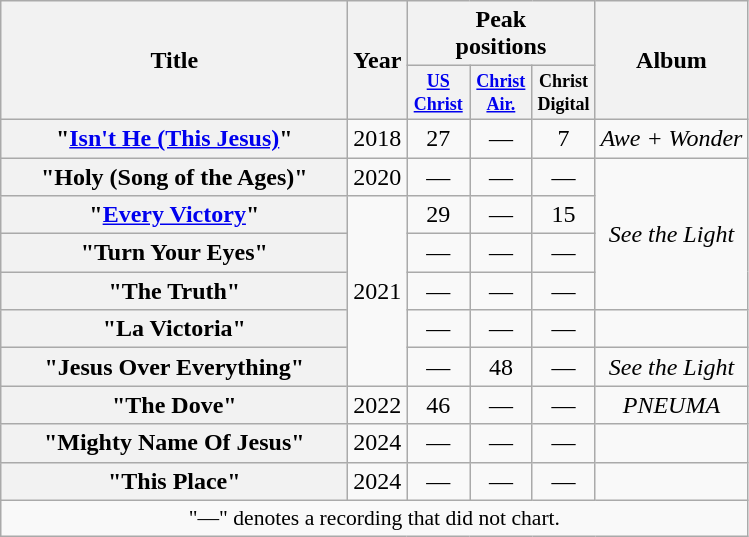<table class="wikitable plainrowheaders" style="text-align:center;">
<tr>
<th rowspan="2" style="width:14em;">Title</th>
<th rowspan="2">Year</th>
<th colspan="3">Peak<br>positions</th>
<th rowspan="2">Album</th>
</tr>
<tr style="font-size:smaller;">
<th scope="col" style="width:3em;font-size:90%;"><a href='#'>US<br>Christ</a><br></th>
<th scope="col" style="width:3em;font-size:90%;"><a href='#'>Christ<br>Air.</a><br></th>
<th scope="col" style="width:3em;font-size:90%;">Christ<br>Digital<br></th>
</tr>
<tr>
<th scope="row">"<a href='#'>Isn't He (This Jesus)</a>"<br></th>
<td>2018</td>
<td>27</td>
<td>—</td>
<td>7</td>
<td><em>Awe + Wonder</em></td>
</tr>
<tr>
<th scope="row">"Holy (Song of the Ages)"<br></th>
<td>2020</td>
<td>—</td>
<td>—</td>
<td>—</td>
<td rowspan="4"><em>See the Light</em></td>
</tr>
<tr>
<th scope="row">"<a href='#'>Every Victory</a>"<br></th>
<td rowspan="5">2021</td>
<td>29</td>
<td>—</td>
<td>15</td>
</tr>
<tr>
<th scope="row">"Turn Your Eyes"<br></th>
<td>—</td>
<td>—</td>
<td>—</td>
</tr>
<tr>
<th scope="row">"The Truth"<br></th>
<td>—</td>
<td>—</td>
<td>—</td>
</tr>
<tr>
<th scope="row">"La Victoria"<br></th>
<td>—</td>
<td>—</td>
<td>—</td>
<td></td>
</tr>
<tr>
<th scope="row">"Jesus Over Everything"<br></th>
<td>—</td>
<td>48</td>
<td>—</td>
<td><em>See the Light</em></td>
</tr>
<tr>
<th scope="row">"The Dove"<br></th>
<td>2022</td>
<td>46</td>
<td>—</td>
<td>—</td>
<td><em>PNEUMA</em></td>
</tr>
<tr>
<th scope="row">"Mighty Name Of Jesus"<br></th>
<td>2024</td>
<td>—</td>
<td>—</td>
<td>—</td>
<td></td>
</tr>
<tr>
<th scope="row">"This Place"<br></th>
<td>2024</td>
<td>—</td>
<td>—</td>
<td>—</td>
<td></td>
</tr>
<tr>
<td colspan="6" style="font-size:90%">"—" denotes a recording that did not chart.</td>
</tr>
</table>
